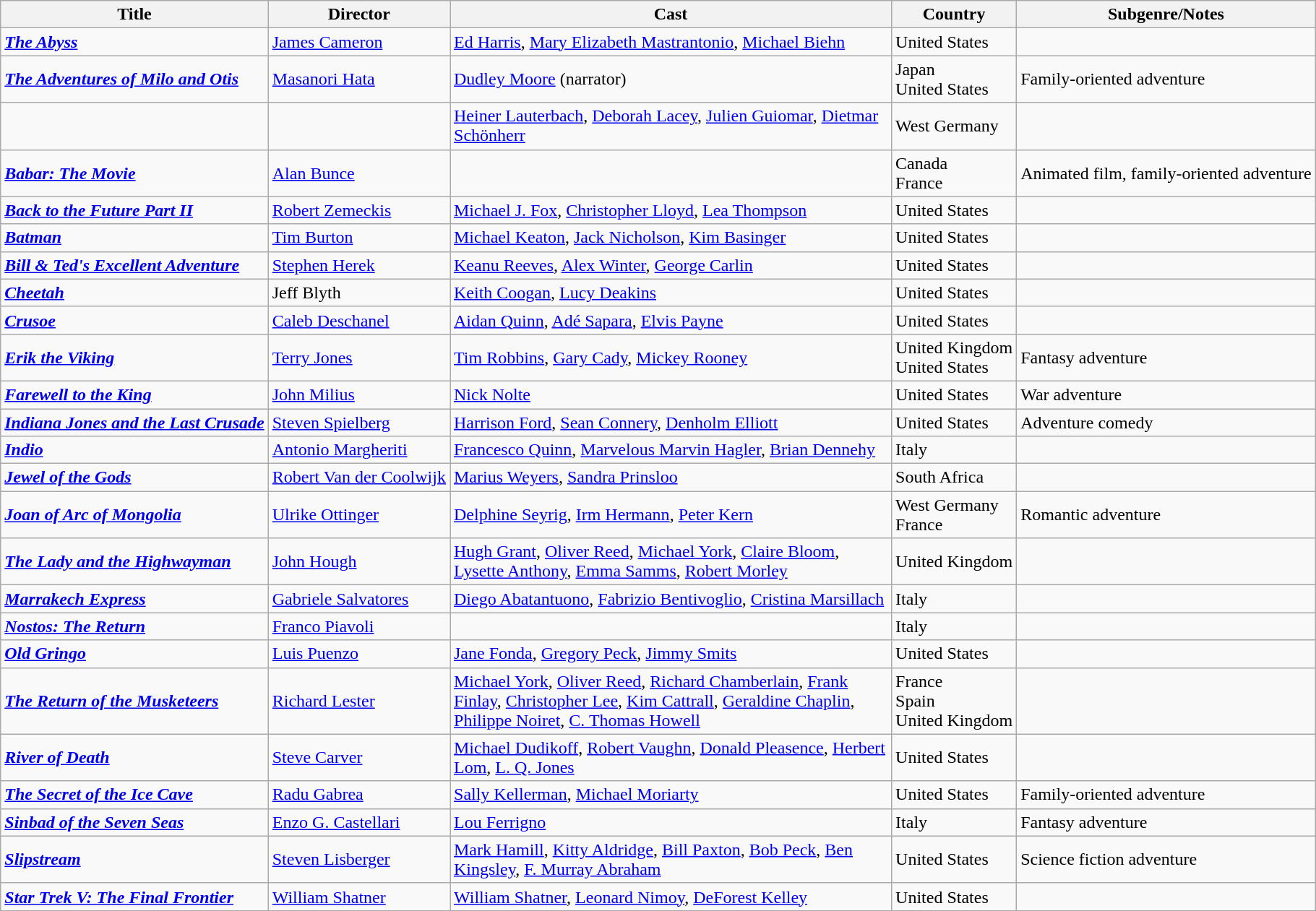<table class="wikitable">
<tr>
<th>Title</th>
<th>Director</th>
<th style="width: 400px;">Cast</th>
<th>Country</th>
<th>Subgenre/Notes</th>
</tr>
<tr>
<td><strong><em><a href='#'>The Abyss</a></em></strong></td>
<td><a href='#'>James Cameron</a></td>
<td><a href='#'>Ed Harris</a>, <a href='#'>Mary Elizabeth Mastrantonio</a>, <a href='#'>Michael Biehn</a></td>
<td>United States</td>
<td></td>
</tr>
<tr>
<td><strong><em><a href='#'>The Adventures of Milo and Otis</a></em></strong></td>
<td><a href='#'>Masanori Hata</a></td>
<td><a href='#'>Dudley Moore</a> (narrator)</td>
<td>Japan<br>United States</td>
<td>Family-oriented adventure</td>
</tr>
<tr>
<td><strong><em></em></strong></td>
<td></td>
<td><a href='#'>Heiner Lauterbach</a>, <a href='#'>Deborah Lacey</a>, <a href='#'>Julien Guiomar</a>, <a href='#'>Dietmar Schönherr</a></td>
<td>West Germany</td>
<td></td>
</tr>
<tr>
<td><strong><em><a href='#'>Babar: The Movie</a></em></strong></td>
<td><a href='#'>Alan Bunce</a></td>
<td></td>
<td>Canada<br>France</td>
<td>Animated film, family-oriented adventure</td>
</tr>
<tr>
<td><strong><em><a href='#'>Back to the Future Part II</a></em></strong></td>
<td><a href='#'>Robert Zemeckis</a></td>
<td><a href='#'>Michael J. Fox</a>, <a href='#'>Christopher Lloyd</a>, <a href='#'>Lea Thompson</a></td>
<td>United States</td>
<td></td>
</tr>
<tr>
<td><strong><em><a href='#'>Batman</a></em></strong></td>
<td><a href='#'>Tim Burton</a></td>
<td><a href='#'>Michael Keaton</a>, <a href='#'>Jack Nicholson</a>, <a href='#'>Kim Basinger</a></td>
<td>United States</td>
<td></td>
</tr>
<tr>
<td><strong><em><a href='#'>Bill & Ted's Excellent Adventure</a></em></strong></td>
<td><a href='#'>Stephen Herek</a></td>
<td><a href='#'>Keanu Reeves</a>, <a href='#'>Alex Winter</a>, <a href='#'>George Carlin</a></td>
<td>United States</td>
<td></td>
</tr>
<tr>
<td><strong><em><a href='#'>Cheetah</a></em></strong></td>
<td>Jeff Blyth</td>
<td><a href='#'>Keith Coogan</a>, <a href='#'>Lucy Deakins</a></td>
<td>United States</td>
<td></td>
</tr>
<tr>
<td><strong><em><a href='#'>Crusoe</a></em></strong></td>
<td><a href='#'>Caleb Deschanel</a></td>
<td><a href='#'>Aidan Quinn</a>, <a href='#'>Adé Sapara</a>, <a href='#'>Elvis Payne</a></td>
<td>United States<br></td>
<td></td>
</tr>
<tr>
<td><strong><em><a href='#'>Erik the Viking</a></em></strong></td>
<td><a href='#'>Terry Jones</a></td>
<td><a href='#'>Tim Robbins</a>, <a href='#'>Gary Cady</a>, <a href='#'>Mickey Rooney</a></td>
<td>United Kingdom<br>United States</td>
<td>Fantasy adventure</td>
</tr>
<tr>
<td><strong><em><a href='#'>Farewell to the King</a></em></strong></td>
<td><a href='#'>John Milius</a></td>
<td><a href='#'>Nick Nolte</a></td>
<td>United States</td>
<td>War adventure</td>
</tr>
<tr>
<td><strong><em><a href='#'>Indiana Jones and the Last Crusade</a></em></strong></td>
<td><a href='#'>Steven Spielberg</a></td>
<td><a href='#'>Harrison Ford</a>, <a href='#'>Sean Connery</a>, <a href='#'>Denholm Elliott</a></td>
<td>United States</td>
<td>Adventure comedy</td>
</tr>
<tr>
<td><strong><em><a href='#'>Indio</a></em></strong></td>
<td><a href='#'>Antonio Margheriti</a></td>
<td><a href='#'>Francesco Quinn</a>, <a href='#'>Marvelous Marvin Hagler</a>, <a href='#'>Brian Dennehy</a></td>
<td>Italy</td>
<td></td>
</tr>
<tr>
<td><strong><em><a href='#'>Jewel of the Gods</a></em></strong></td>
<td><a href='#'>Robert Van der Coolwijk</a></td>
<td><a href='#'>Marius Weyers</a>, <a href='#'>Sandra Prinsloo</a></td>
<td>South Africa</td>
<td></td>
</tr>
<tr>
<td><strong><em><a href='#'>Joan of Arc of Mongolia</a></em></strong></td>
<td><a href='#'>Ulrike Ottinger</a></td>
<td><a href='#'>Delphine Seyrig</a>, <a href='#'>Irm Hermann</a>, <a href='#'>Peter Kern</a></td>
<td>West Germany<br>France</td>
<td>Romantic adventure</td>
</tr>
<tr>
<td><strong><em><a href='#'>The Lady and the Highwayman</a></em></strong></td>
<td><a href='#'>John Hough</a></td>
<td><a href='#'>Hugh Grant</a>, <a href='#'>Oliver Reed</a>, <a href='#'>Michael York</a>, <a href='#'>Claire Bloom</a>, <a href='#'>Lysette Anthony</a>, <a href='#'>Emma Samms</a>, <a href='#'>Robert Morley</a></td>
<td>United Kingdom</td>
<td></td>
</tr>
<tr>
<td><strong><em><a href='#'>Marrakech Express</a></em></strong></td>
<td><a href='#'>Gabriele Salvatores</a></td>
<td><a href='#'>Diego Abatantuono</a>, <a href='#'>Fabrizio Bentivoglio</a>, <a href='#'>Cristina Marsillach</a></td>
<td>Italy</td>
<td></td>
</tr>
<tr>
<td><strong><em><a href='#'>Nostos: The Return</a></em></strong></td>
<td><a href='#'>Franco Piavoli</a></td>
<td></td>
<td>Italy</td>
<td></td>
</tr>
<tr>
<td><strong><em><a href='#'>Old Gringo</a></em></strong></td>
<td><a href='#'>Luis Puenzo</a></td>
<td><a href='#'>Jane Fonda</a>, <a href='#'>Gregory Peck</a>, <a href='#'>Jimmy Smits</a></td>
<td>United States</td>
<td></td>
</tr>
<tr>
<td><strong><em><a href='#'>The Return of the Musketeers</a></em></strong></td>
<td><a href='#'>Richard Lester</a></td>
<td><a href='#'>Michael York</a>, <a href='#'>Oliver Reed</a>, <a href='#'>Richard Chamberlain</a>, <a href='#'>Frank Finlay</a>, <a href='#'>Christopher Lee</a>, <a href='#'>Kim Cattrall</a>, <a href='#'>Geraldine Chaplin</a>, <a href='#'>Philippe Noiret</a>, <a href='#'>C. Thomas Howell</a></td>
<td>France<br>Spain<br>United Kingdom</td>
<td></td>
</tr>
<tr>
<td><strong><em><a href='#'>River of Death</a></em></strong></td>
<td><a href='#'>Steve Carver</a></td>
<td><a href='#'>Michael Dudikoff</a>, <a href='#'>Robert Vaughn</a>, <a href='#'>Donald Pleasence</a>, <a href='#'>Herbert Lom</a>, <a href='#'>L. Q. Jones</a></td>
<td>United States</td>
<td></td>
</tr>
<tr>
<td><strong><em><a href='#'>The Secret of the Ice Cave</a></em></strong></td>
<td><a href='#'>Radu Gabrea</a></td>
<td><a href='#'>Sally Kellerman</a>, <a href='#'>Michael Moriarty</a></td>
<td>United States</td>
<td>Family-oriented adventure</td>
</tr>
<tr>
<td><strong><em><a href='#'>Sinbad of the Seven Seas</a></em></strong></td>
<td><a href='#'>Enzo G. Castellari</a></td>
<td><a href='#'>Lou Ferrigno</a></td>
<td>Italy</td>
<td>Fantasy adventure</td>
</tr>
<tr>
<td><strong><em><a href='#'>Slipstream</a></em></strong></td>
<td><a href='#'>Steven Lisberger</a></td>
<td><a href='#'>Mark Hamill</a>, <a href='#'>Kitty Aldridge</a>, <a href='#'>Bill Paxton</a>, <a href='#'>Bob Peck</a>, <a href='#'>Ben Kingsley</a>, <a href='#'>F. Murray Abraham</a></td>
<td>United States</td>
<td>Science fiction adventure</td>
</tr>
<tr>
<td><strong><em><a href='#'>Star Trek V: The Final Frontier</a></em></strong></td>
<td><a href='#'>William Shatner</a></td>
<td><a href='#'>William Shatner</a>, <a href='#'>Leonard Nimoy</a>, <a href='#'>DeForest Kelley</a></td>
<td>United States</td>
<td></td>
</tr>
</table>
